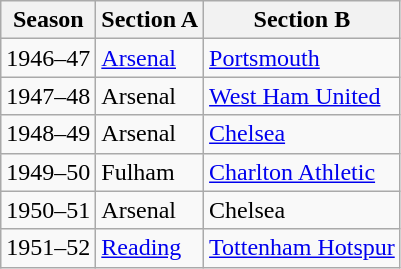<table class="wikitable">
<tr>
<th>Season</th>
<th>Section A</th>
<th>Section B</th>
</tr>
<tr>
<td>1946–47</td>
<td><a href='#'>Arsenal</a></td>
<td><a href='#'>Portsmouth</a></td>
</tr>
<tr>
<td>1947–48</td>
<td>Arsenal</td>
<td><a href='#'>West Ham United</a></td>
</tr>
<tr>
<td>1948–49</td>
<td>Arsenal</td>
<td><a href='#'>Chelsea</a></td>
</tr>
<tr>
<td>1949–50</td>
<td>Fulham</td>
<td><a href='#'>Charlton Athletic</a></td>
</tr>
<tr>
<td>1950–51</td>
<td>Arsenal</td>
<td>Chelsea</td>
</tr>
<tr>
<td>1951–52</td>
<td><a href='#'>Reading</a></td>
<td><a href='#'>Tottenham Hotspur</a></td>
</tr>
</table>
